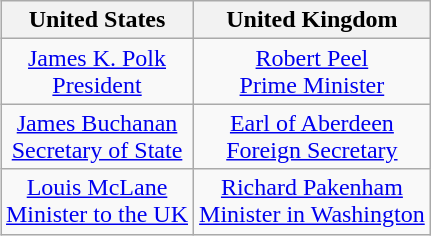<table class="wikitable" style="text-align: center; float:right">
<tr>
<th>United States</th>
<th>United Kingdom</th>
</tr>
<tr>
<td><a href='#'>James K. Polk</a><br><a href='#'>President</a></td>
<td><a href='#'>Robert Peel</a><br><a href='#'>Prime Minister</a></td>
</tr>
<tr>
<td><a href='#'>James Buchanan</a><br><a href='#'>Secretary of State</a></td>
<td><a href='#'>Earl of Aberdeen</a><br><a href='#'>Foreign Secretary</a></td>
</tr>
<tr>
<td><a href='#'>Louis McLane</a><br><a href='#'>Minister to the UK</a></td>
<td><a href='#'>Richard Pakenham</a><br><a href='#'>Minister in Washington</a></td>
</tr>
</table>
